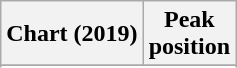<table class="wikitable sortable plainrowheaders" style="text-align:center">
<tr>
<th scope="col">Chart (2019)</th>
<th scope="col">Peak<br>position</th>
</tr>
<tr>
</tr>
<tr>
</tr>
<tr>
</tr>
<tr>
</tr>
<tr>
</tr>
</table>
